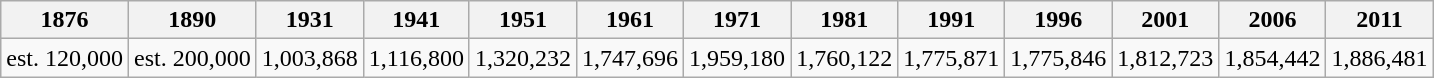<table class="wikitable" style="float:center">
<tr>
<th>1876</th>
<th>1890</th>
<th>1931</th>
<th>1941</th>
<th>1951</th>
<th>1961</th>
<th>1971</th>
<th>1981</th>
<th>1991</th>
<th>1996</th>
<th>2001</th>
<th>2006</th>
<th>2011</th>
</tr>
<tr>
<td>est. 120,000</td>
<td>est. 200,000</td>
<td>1,003,868</td>
<td>1,116,800</td>
<td>1,320,232</td>
<td>1,747,696</td>
<td>1,959,180</td>
<td>1,760,122</td>
<td>1,775,871</td>
<td>1,775,846<br></td>
<td>1,812,723<br></td>
<td>1,854,442</td>
<td>1,886,481</td>
</tr>
</table>
